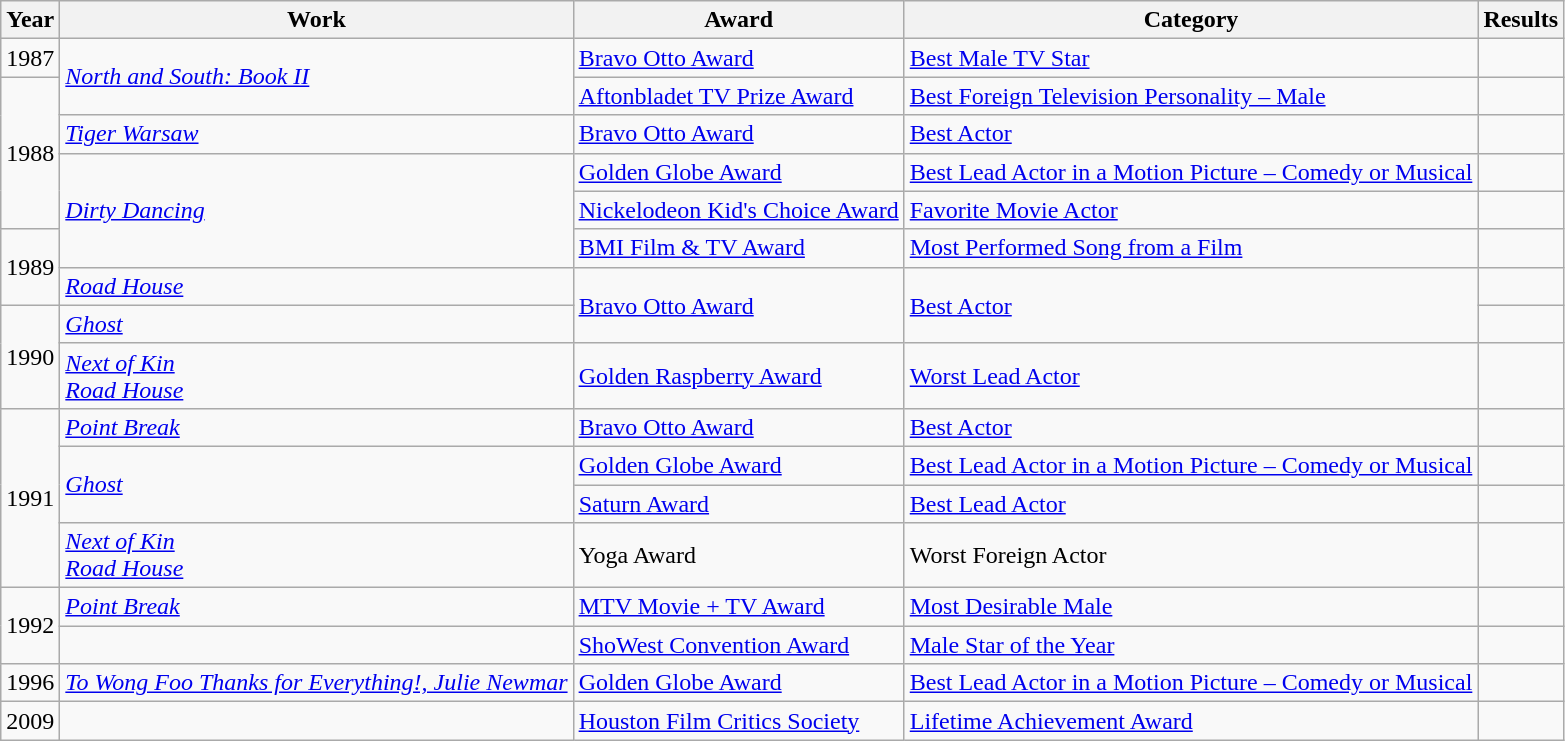<table class="wikitable">
<tr>
<th>Year</th>
<th>Work</th>
<th>Award</th>
<th>Category</th>
<th>Results</th>
</tr>
<tr>
<td>1987</td>
<td rowspan="2"><a href='#'><em>North and South: Book II</em></a></td>
<td><a href='#'>Bravo Otto Award</a></td>
<td><a href='#'>Best Male TV Star</a></td>
<td></td>
</tr>
<tr>
<td rowspan="4">1988</td>
<td><a href='#'>Aftonbladet TV Prize Award</a></td>
<td><a href='#'>Best Foreign Television Personality – Male</a></td>
<td></td>
</tr>
<tr>
<td><em><a href='#'>Tiger Warsaw</a></em></td>
<td><a href='#'>Bravo Otto Award</a></td>
<td><a href='#'>Best Actor</a></td>
<td></td>
</tr>
<tr>
<td rowspan="3"><em><a href='#'>Dirty Dancing</a></em></td>
<td><a href='#'>Golden Globe Award</a></td>
<td><a href='#'>Best Lead Actor in a Motion Picture – Comedy or Musical</a></td>
<td></td>
</tr>
<tr>
<td><a href='#'>Nickelodeon Kid's Choice Award</a></td>
<td><a href='#'>Favorite Movie Actor</a></td>
<td></td>
</tr>
<tr>
<td rowspan="2">1989</td>
<td><a href='#'>BMI Film & TV Award</a></td>
<td><a href='#'>Most Performed Song from a Film</a></td>
<td></td>
</tr>
<tr>
<td><em><a href='#'>Road House</a></em></td>
<td rowspan="2"><a href='#'>Bravo Otto Award</a></td>
<td rowspan="2"><a href='#'>Best Actor</a></td>
<td></td>
</tr>
<tr>
<td rowspan="2">1990</td>
<td><em><a href='#'>Ghost</a></em></td>
<td></td>
</tr>
<tr>
<td><em><a href='#'>Next of Kin</a></em><br><a href='#'><em>Road House</em></a></td>
<td><a href='#'>Golden Raspberry Award</a></td>
<td><a href='#'>Worst Lead Actor</a></td>
<td></td>
</tr>
<tr>
<td rowspan="4">1991</td>
<td><em><a href='#'>Point Break</a></em></td>
<td><a href='#'>Bravo Otto Award</a></td>
<td><a href='#'>Best Actor</a></td>
<td></td>
</tr>
<tr>
<td rowspan="2"><a href='#'><em>Ghost</em></a></td>
<td><a href='#'>Golden Globe Award</a></td>
<td><a href='#'>Best Lead Actor in a Motion Picture – Comedy or Musical</a></td>
<td></td>
</tr>
<tr>
<td><a href='#'>Saturn Award</a></td>
<td><a href='#'>Best Lead Actor</a></td>
<td></td>
</tr>
<tr>
<td><a href='#'><em>Next of Kin</em></a><br><em><a href='#'>Road House</a></em></td>
<td>Yoga Award</td>
<td>Worst Foreign Actor</td>
<td></td>
</tr>
<tr>
<td rowspan="2">1992</td>
<td><em><a href='#'>Point Break</a></em></td>
<td><a href='#'>MTV Movie + TV Award</a></td>
<td><a href='#'>Most Desirable Male</a></td>
<td></td>
</tr>
<tr>
<td></td>
<td><a href='#'>ShoWest Convention Award</a></td>
<td><a href='#'>Male Star of the Year</a></td>
<td></td>
</tr>
<tr>
<td>1996</td>
<td><em><a href='#'>To Wong Foo Thanks for Everything!, Julie Newmar</a></em></td>
<td><a href='#'>Golden Globe Award</a></td>
<td><a href='#'>Best Lead Actor in a Motion Picture – Comedy or Musical</a></td>
<td></td>
</tr>
<tr>
<td>2009</td>
<td></td>
<td><a href='#'>Houston Film Critics Society</a></td>
<td><a href='#'>Lifetime Achievement Award</a></td>
<td></td>
</tr>
</table>
